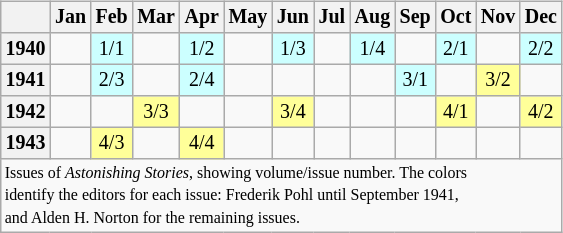<table class="wikitable" style="font-size: 10pt; line-height: 11pt; margin-right: 2em; text-align: center; float: left">
<tr>
<th></th>
<th>Jan</th>
<th>Feb</th>
<th>Mar</th>
<th>Apr</th>
<th>May</th>
<th>Jun</th>
<th>Jul</th>
<th>Aug</th>
<th>Sep</th>
<th>Oct</th>
<th>Nov</th>
<th>Dec</th>
</tr>
<tr>
<th>1940</th>
<td></td>
<td bgcolor=#ccffff>1/1</td>
<td></td>
<td bgcolor=#ccffff>1/2</td>
<td></td>
<td bgcolor=#ccffff>1/3</td>
<td></td>
<td bgcolor=#ccffff>1/4</td>
<td></td>
<td bgcolor=#ccffff>2/1</td>
<td></td>
<td bgcolor=#ccffff>2/2</td>
</tr>
<tr>
<th>1941</th>
<td></td>
<td bgcolor=#ccffff>2/3</td>
<td></td>
<td bgcolor=#ccffff>2/4</td>
<td></td>
<td></td>
<td></td>
<td></td>
<td bgcolor=#ccffff>3/1</td>
<td></td>
<td bgcolor=#ffff99>3/2</td>
<td></td>
</tr>
<tr>
<th>1942</th>
<td></td>
<td></td>
<td bgcolor=#ffff99>3/3</td>
<td></td>
<td></td>
<td bgcolor=#ffff99>3/4</td>
<td></td>
<td></td>
<td></td>
<td bgcolor=#ffff99>4/1</td>
<td></td>
<td bgcolor=#ffff99>4/2</td>
</tr>
<tr>
<th>1943</th>
<td></td>
<td bgcolor=#ffff99>4/3</td>
<td></td>
<td bgcolor=#ffff99>4/4</td>
<td></td>
<td></td>
<td></td>
<td></td>
<td></td>
<td></td>
<td></td>
<td></td>
</tr>
<tr>
<td colspan="13" style="font-size: 8pt; text-align:left">Issues of <em>Astonishing Stories</em>, showing volume/issue number. The colors<br>identify the editors for each issue: Frederik Pohl until September 1941,<br>and Alden H. Norton for the remaining issues.</td>
</tr>
</table>
